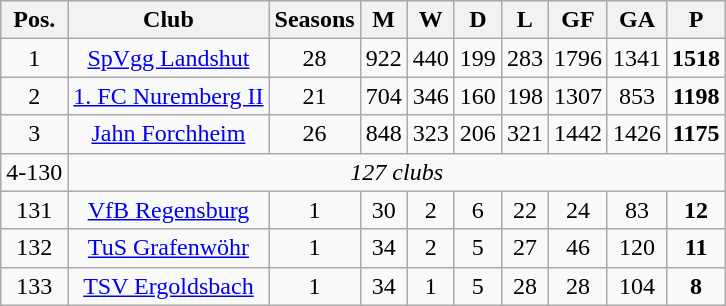<table class="wikitable sortable">
<tr>
<th>Pos.</th>
<th>Club</th>
<th>Seasons</th>
<th>M</th>
<th>W</th>
<th>D</th>
<th>L</th>
<th>GF</th>
<th>GA</th>
<th>P</th>
</tr>
<tr align="center">
<td>1</td>
<td><a href='#'>SpVgg Landshut</a></td>
<td>28</td>
<td>922</td>
<td>440</td>
<td>199</td>
<td>283</td>
<td>1796</td>
<td>1341</td>
<td><strong>1518</strong></td>
</tr>
<tr align="center">
<td>2</td>
<td><a href='#'>1. FC Nuremberg II</a></td>
<td>21</td>
<td>704</td>
<td>346</td>
<td>160</td>
<td>198</td>
<td>1307</td>
<td>853</td>
<td><strong>1198</strong></td>
</tr>
<tr align="center">
<td>3</td>
<td><a href='#'>Jahn Forchheim</a></td>
<td>26</td>
<td>848</td>
<td>323</td>
<td>206</td>
<td>321</td>
<td>1442</td>
<td>1426</td>
<td><strong>1175</strong></td>
</tr>
<tr align="center">
<td>4-130</td>
<td colspan=9><em>127 clubs</em></td>
</tr>
<tr align="center">
<td>131</td>
<td><a href='#'>VfB Regensburg</a></td>
<td>1</td>
<td>30</td>
<td>2</td>
<td>6</td>
<td>22</td>
<td>24</td>
<td>83</td>
<td><strong>12</strong></td>
</tr>
<tr align="center">
<td>132</td>
<td><a href='#'>TuS Grafenwöhr</a></td>
<td>1</td>
<td>34</td>
<td>2</td>
<td>5</td>
<td>27</td>
<td>46</td>
<td>120</td>
<td><strong>11</strong></td>
</tr>
<tr align="center">
<td>133</td>
<td><a href='#'>TSV Ergoldsbach</a></td>
<td>1</td>
<td>34</td>
<td>1</td>
<td>5</td>
<td>28</td>
<td>28</td>
<td>104</td>
<td><strong>8</strong></td>
</tr>
</table>
